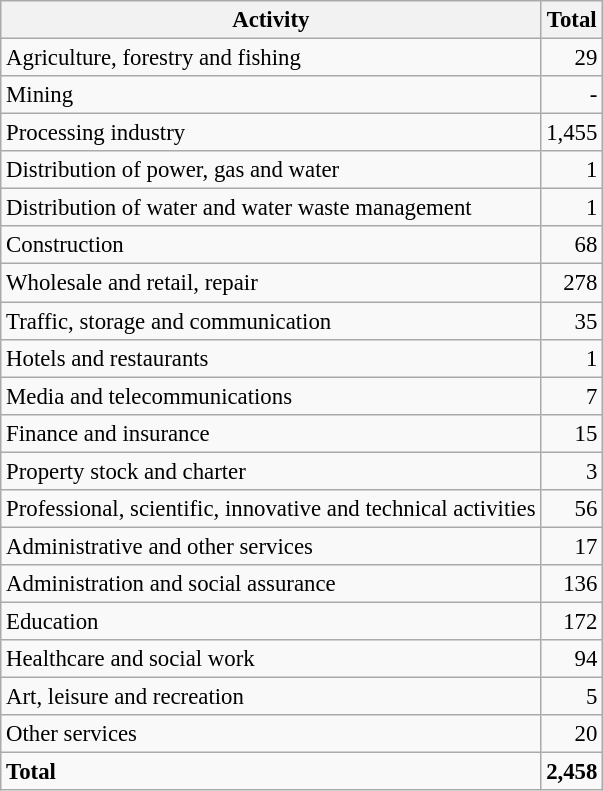<table class="wikitable sortable" style="font-size:95%;">
<tr>
<th>Activity</th>
<th>Total</th>
</tr>
<tr>
<td>Agriculture, forestry and fishing</td>
<td align="right">29</td>
</tr>
<tr>
<td>Mining</td>
<td align="right">-</td>
</tr>
<tr>
<td>Processing industry</td>
<td align="right">1,455</td>
</tr>
<tr>
<td>Distribution of power, gas and water</td>
<td align="right">1</td>
</tr>
<tr>
<td>Distribution of water and water waste management</td>
<td align="right">1</td>
</tr>
<tr>
<td>Construction</td>
<td align="right">68</td>
</tr>
<tr>
<td>Wholesale and retail, repair</td>
<td align="right">278</td>
</tr>
<tr>
<td>Traffic, storage and communication</td>
<td align="right">35</td>
</tr>
<tr>
<td>Hotels and restaurants</td>
<td align="right">1</td>
</tr>
<tr>
<td>Media and telecommunications</td>
<td align="right">7</td>
</tr>
<tr>
<td>Finance and insurance</td>
<td align="right">15</td>
</tr>
<tr>
<td>Property stock and charter</td>
<td align="right">3</td>
</tr>
<tr>
<td>Professional, scientific, innovative and technical activities</td>
<td align="right">56</td>
</tr>
<tr>
<td>Administrative and other services</td>
<td align="right">17</td>
</tr>
<tr>
<td>Administration and social assurance</td>
<td align="right">136</td>
</tr>
<tr>
<td>Education</td>
<td align="right">172</td>
</tr>
<tr>
<td>Healthcare and social work</td>
<td align="right">94</td>
</tr>
<tr>
<td>Art, leisure and recreation</td>
<td align="right">5</td>
</tr>
<tr>
<td>Other services</td>
<td align="right">20</td>
</tr>
<tr class="sortbottom">
<td><strong>Total</strong></td>
<td align="right"><strong>2,458</strong></td>
</tr>
</table>
